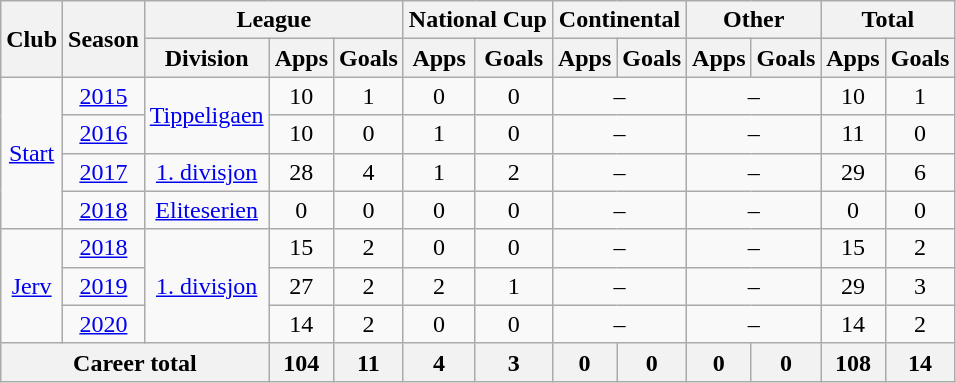<table class="wikitable" style="text-align: center;">
<tr>
<th rowspan="2">Club</th>
<th rowspan="2">Season</th>
<th colspan="3">League</th>
<th colspan="2">National Cup</th>
<th colspan="2">Continental</th>
<th colspan="2">Other</th>
<th colspan="2">Total</th>
</tr>
<tr>
<th>Division</th>
<th>Apps</th>
<th>Goals</th>
<th>Apps</th>
<th>Goals</th>
<th>Apps</th>
<th>Goals</th>
<th>Apps</th>
<th>Goals</th>
<th>Apps</th>
<th>Goals</th>
</tr>
<tr>
<td rowspan="4" valign="center"><a href='#'>Start</a></td>
<td><a href='#'>2015</a></td>
<td rowspan="2" valign="center"><a href='#'>Tippeligaen</a></td>
<td>10</td>
<td>1</td>
<td>0</td>
<td>0</td>
<td colspan="2">–</td>
<td colspan="2">–</td>
<td>10</td>
<td>1</td>
</tr>
<tr>
<td><a href='#'>2016</a></td>
<td>10</td>
<td>0</td>
<td>1</td>
<td>0</td>
<td colspan="2">–</td>
<td colspan="2">–</td>
<td>11</td>
<td>0</td>
</tr>
<tr>
<td><a href='#'>2017</a></td>
<td rowspan="1" valign="center"><a href='#'>1. divisjon</a></td>
<td>28</td>
<td>4</td>
<td>1</td>
<td>2</td>
<td colspan="2">–</td>
<td colspan="2">–</td>
<td>29</td>
<td>6</td>
</tr>
<tr>
<td><a href='#'>2018</a></td>
<td rowspan="1" valign="center"><a href='#'>Eliteserien</a></td>
<td>0</td>
<td>0</td>
<td>0</td>
<td>0</td>
<td colspan="2">–</td>
<td colspan="2">–</td>
<td>0</td>
<td>0</td>
</tr>
<tr>
<td rowspan="3" valign="center"><a href='#'>Jerv</a></td>
<td><a href='#'>2018</a></td>
<td rowspan="3" valign="center"><a href='#'>1. divisjon</a></td>
<td>15</td>
<td>2</td>
<td>0</td>
<td>0</td>
<td colspan="2">–</td>
<td colspan="2">–</td>
<td>15</td>
<td>2</td>
</tr>
<tr>
<td><a href='#'>2019</a></td>
<td>27</td>
<td>2</td>
<td>2</td>
<td>1</td>
<td colspan="2">–</td>
<td colspan="2">–</td>
<td>29</td>
<td>3</td>
</tr>
<tr>
<td><a href='#'>2020</a></td>
<td>14</td>
<td>2</td>
<td>0</td>
<td>0</td>
<td colspan="2">–</td>
<td colspan="2">–</td>
<td>14</td>
<td>2</td>
</tr>
<tr>
<th colspan="3">Career total</th>
<th>104</th>
<th>11</th>
<th>4</th>
<th>3</th>
<th>0</th>
<th>0</th>
<th>0</th>
<th>0</th>
<th>108</th>
<th>14</th>
</tr>
</table>
